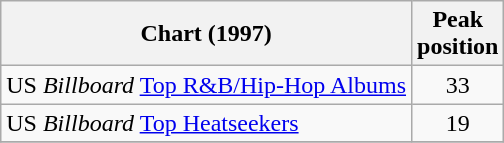<table class="wikitable sortable">
<tr>
<th>Chart (1997)</th>
<th>Peak<br>position</th>
</tr>
<tr>
<td>US <em>Billboard</em> <a href='#'>Top R&B/Hip-Hop Albums</a></td>
<td style="text-align:center;">33</td>
</tr>
<tr>
<td>US <em>Billboard</em> <a href='#'>Top Heatseekers</a></td>
<td style="text-align:center;">19</td>
</tr>
<tr>
</tr>
</table>
